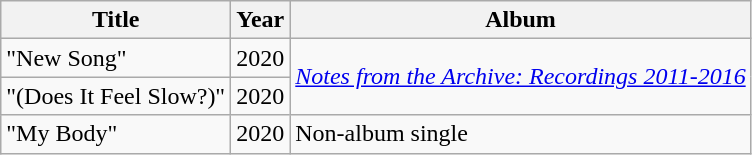<table class="wikitable">
<tr>
<th>Title</th>
<th>Year</th>
<th>Album</th>
</tr>
<tr>
<td>"New Song"<br></td>
<td>2020</td>
<td rowspan="2"><a href='#'><em>Notes from the Archive: Recordings 2011-2016</em></a></td>
</tr>
<tr>
<td>"(Does It Feel Slow?)"<br></td>
<td>2020</td>
</tr>
<tr>
<td>"My Body"<br></td>
<td>2020</td>
<td>Non-album single</td>
</tr>
</table>
